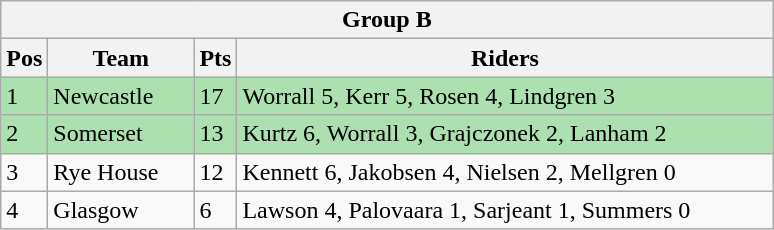<table class="wikitable">
<tr>
<th colspan="4">Group B</th>
</tr>
<tr>
<th width=20>Pos</th>
<th width=90>Team</th>
<th width=20>Pts</th>
<th width=350>Riders</th>
</tr>
<tr style="background:#ACE1AF;">
<td>1</td>
<td align=left>Newcastle</td>
<td>17</td>
<td>Worrall 5, Kerr 5, Rosen 4, Lindgren 3</td>
</tr>
<tr style="background:#ACE1AF;">
<td>2</td>
<td align=left>Somerset</td>
<td>13</td>
<td>Kurtz 6, Worrall 3, Grajczonek 2, Lanham 2</td>
</tr>
<tr>
<td>3</td>
<td align=left>Rye House</td>
<td>12</td>
<td>Kennett 6, Jakobsen 4, Nielsen 2, Mellgren 0</td>
</tr>
<tr>
<td>4</td>
<td align=left>Glasgow</td>
<td>6</td>
<td>Lawson 4, Palovaara 1, Sarjeant 1, Summers 0</td>
</tr>
</table>
